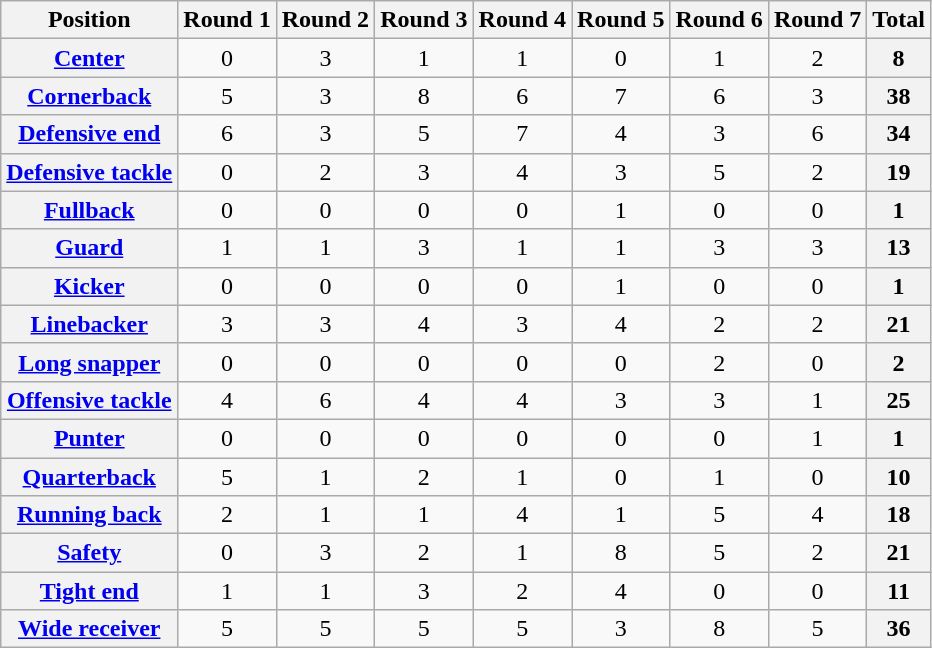<table class="wikitable sortable" style="text-align:center">
<tr>
<th>Position</th>
<th>Round 1</th>
<th>Round 2</th>
<th>Round 3</th>
<th>Round 4</th>
<th>Round 5</th>
<th>Round 6</th>
<th>Round 7</th>
<th>Total</th>
</tr>
<tr>
<th><a href='#'>Center</a></th>
<td>0</td>
<td>3</td>
<td>1</td>
<td>1</td>
<td>0</td>
<td>1</td>
<td>2</td>
<td style="background:#f2f2f2;text-align:center"><strong>8</strong></td>
</tr>
<tr>
<th><a href='#'>Cornerback</a></th>
<td>5</td>
<td>3</td>
<td>8</td>
<td>6</td>
<td>7</td>
<td>6</td>
<td>3</td>
<td style="background:#f2f2f2;text-align:center"><strong>38</strong></td>
</tr>
<tr>
<th><a href='#'>Defensive end</a></th>
<td>6</td>
<td>3</td>
<td>5</td>
<td>7</td>
<td>4</td>
<td>3</td>
<td>6</td>
<td style="background:#f2f2f2;text-align:center"><strong>34</strong></td>
</tr>
<tr>
<th><a href='#'>Defensive tackle</a></th>
<td>0</td>
<td>2</td>
<td>3</td>
<td>4</td>
<td>3</td>
<td>5</td>
<td>2</td>
<td style="background:#f2f2f2;text-align:center"><strong>19</strong></td>
</tr>
<tr>
<th><a href='#'>Fullback</a></th>
<td>0</td>
<td>0</td>
<td>0</td>
<td>0</td>
<td>1</td>
<td>0</td>
<td>0</td>
<td style="background:#f2f2f2;text-align:center"><strong>1</strong></td>
</tr>
<tr>
<th><a href='#'>Guard</a></th>
<td>1</td>
<td>1</td>
<td>3</td>
<td>1</td>
<td>1</td>
<td>3</td>
<td>3</td>
<td style="background:#f2f2f2;text-align:center"><strong>13</strong></td>
</tr>
<tr>
<th><a href='#'>Kicker</a></th>
<td>0</td>
<td>0</td>
<td>0</td>
<td>0</td>
<td>1</td>
<td>0</td>
<td>0</td>
<td style="background:#f2f2f2;text-align:center"><strong>1</strong></td>
</tr>
<tr>
<th><a href='#'>Linebacker</a></th>
<td>3</td>
<td>3</td>
<td>4</td>
<td>3</td>
<td>4</td>
<td>2</td>
<td>2</td>
<td style="background:#f2f2f2;text-align:center"><strong>21</strong></td>
</tr>
<tr>
<th><a href='#'>Long snapper</a></th>
<td>0</td>
<td>0</td>
<td>0</td>
<td>0</td>
<td>0</td>
<td>2</td>
<td>0</td>
<td style="background:#f2f2f2;text-align:center"><strong>2</strong></td>
</tr>
<tr>
<th><a href='#'>Offensive tackle</a></th>
<td>4</td>
<td>6</td>
<td>4</td>
<td>4</td>
<td>3</td>
<td>3</td>
<td>1</td>
<td style="background:#f2f2f2;text-align:center"><strong>25</strong></td>
</tr>
<tr>
<th><a href='#'>Punter</a></th>
<td>0</td>
<td>0</td>
<td>0</td>
<td>0</td>
<td>0</td>
<td>0</td>
<td>1</td>
<td style="background:#f2f2f2;text-align:center"><strong>1</strong></td>
</tr>
<tr>
<th><a href='#'>Quarterback</a></th>
<td>5</td>
<td>1</td>
<td>2</td>
<td>1</td>
<td>0</td>
<td>1</td>
<td>0</td>
<td style="background:#f2f2f2;text-align:center"><strong>10</strong></td>
</tr>
<tr>
<th><a href='#'>Running back</a></th>
<td>2</td>
<td>1</td>
<td>1</td>
<td>4</td>
<td>1</td>
<td>5</td>
<td>4</td>
<td style="background:#f2f2f2;text-align:center"><strong>18</strong></td>
</tr>
<tr>
<th><a href='#'>Safety</a></th>
<td>0</td>
<td>3</td>
<td>2</td>
<td>1</td>
<td>8</td>
<td>5</td>
<td>2</td>
<td style="background:#f2f2f2;text-align:center"><strong>21</strong></td>
</tr>
<tr>
<th><a href='#'>Tight end</a></th>
<td>1</td>
<td>1</td>
<td>3</td>
<td>2</td>
<td>4</td>
<td>0</td>
<td>0</td>
<td style="background:#f2f2f2;text-align:center"><strong>11</strong></td>
</tr>
<tr>
<th><a href='#'>Wide receiver</a></th>
<td>5</td>
<td>5</td>
<td>5</td>
<td>5</td>
<td>3</td>
<td>8</td>
<td>5</td>
<td style="background:#f2f2f2;text-align:center"><strong>36</strong></td>
</tr>
</table>
